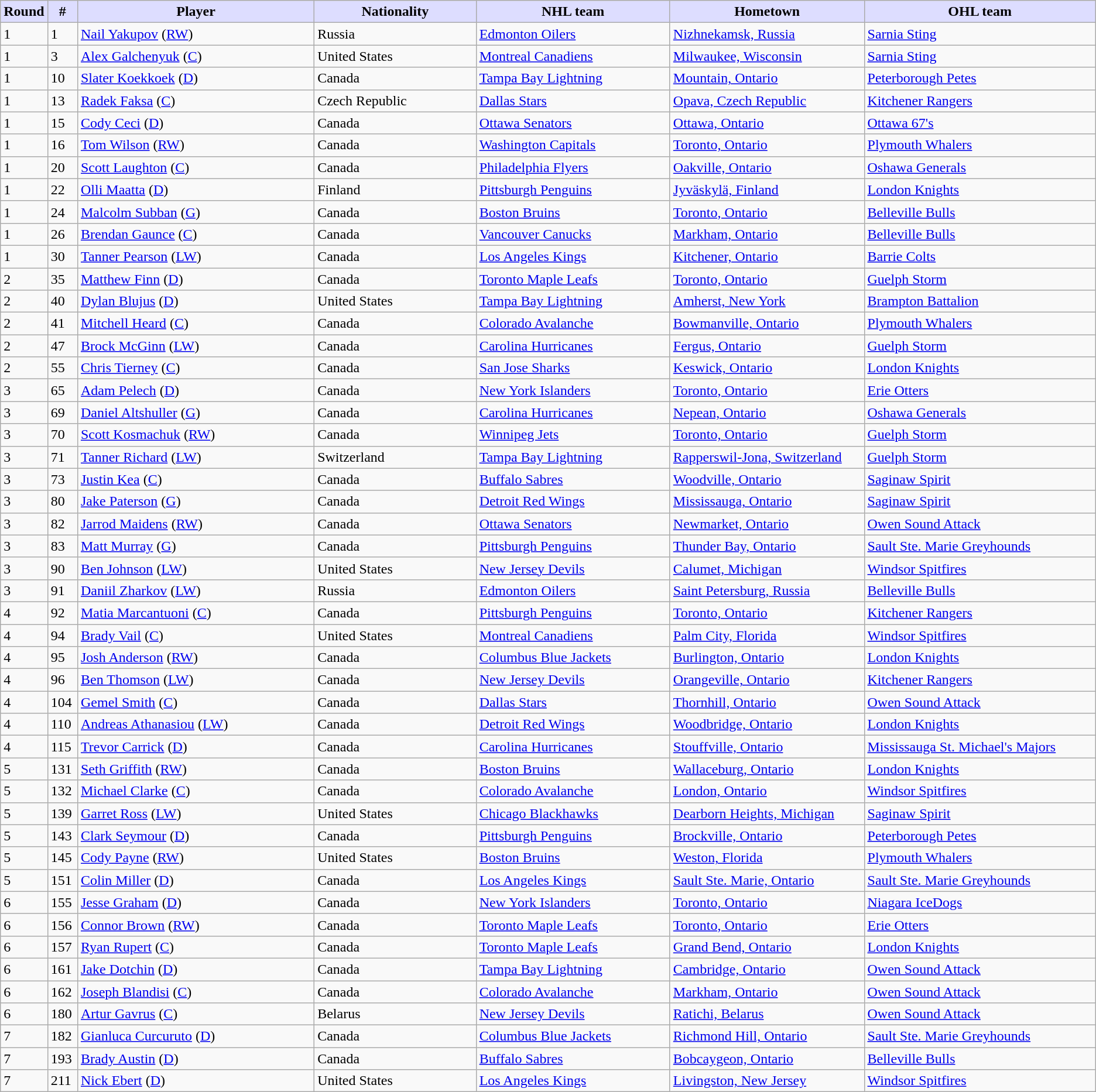<table class="wikitable">
<tr>
<th style="background:#ddf; width:2.75%;">Round</th>
<th style="background:#ddf; width:2.75%;">#</th>
<th style="background:#ddf; width:22.0%;">Player</th>
<th style="background:#ddf; width:15.0%;">Nationality</th>
<th style="background:#ddf; width:18.0%;">NHL team</th>
<th style="background:#ddf; width:18.0%;">Hometown</th>
<th style="background:#ddf; width:100.0%;">OHL team</th>
</tr>
<tr>
<td>1</td>
<td>1</td>
<td><a href='#'>Nail Yakupov</a> (<a href='#'>RW</a>)</td>
<td> Russia</td>
<td><a href='#'>Edmonton Oilers</a></td>
<td><a href='#'>Nizhnekamsk, Russia</a></td>
<td><a href='#'>Sarnia Sting</a></td>
</tr>
<tr>
<td>1</td>
<td>3</td>
<td><a href='#'>Alex Galchenyuk</a> (<a href='#'>C</a>)</td>
<td> United States</td>
<td><a href='#'>Montreal Canadiens</a></td>
<td><a href='#'>Milwaukee, Wisconsin</a></td>
<td><a href='#'>Sarnia Sting</a></td>
</tr>
<tr>
<td>1</td>
<td>10</td>
<td><a href='#'>Slater Koekkoek</a> (<a href='#'>D</a>)</td>
<td> Canada</td>
<td><a href='#'>Tampa Bay Lightning</a></td>
<td><a href='#'>Mountain, Ontario</a></td>
<td><a href='#'>Peterborough Petes</a></td>
</tr>
<tr>
<td>1</td>
<td>13</td>
<td><a href='#'>Radek Faksa</a> (<a href='#'>C</a>)</td>
<td> Czech Republic</td>
<td><a href='#'>Dallas Stars</a></td>
<td><a href='#'>Opava, Czech Republic</a></td>
<td><a href='#'>Kitchener Rangers</a></td>
</tr>
<tr>
<td>1</td>
<td>15</td>
<td><a href='#'>Cody Ceci</a> (<a href='#'>D</a>)</td>
<td> Canada</td>
<td><a href='#'>Ottawa Senators</a></td>
<td><a href='#'>Ottawa, Ontario</a></td>
<td><a href='#'>Ottawa 67's</a></td>
</tr>
<tr>
<td>1</td>
<td>16</td>
<td><a href='#'>Tom Wilson</a> (<a href='#'>RW</a>)</td>
<td> Canada</td>
<td><a href='#'>Washington Capitals</a></td>
<td><a href='#'>Toronto, Ontario</a></td>
<td><a href='#'>Plymouth Whalers</a></td>
</tr>
<tr>
<td>1</td>
<td>20</td>
<td><a href='#'>Scott Laughton</a> (<a href='#'>C</a>)</td>
<td> Canada</td>
<td><a href='#'>Philadelphia Flyers</a></td>
<td><a href='#'>Oakville, Ontario</a></td>
<td><a href='#'>Oshawa Generals</a></td>
</tr>
<tr>
<td>1</td>
<td>22</td>
<td><a href='#'>Olli Maatta</a> (<a href='#'>D</a>)</td>
<td> Finland</td>
<td><a href='#'>Pittsburgh Penguins</a></td>
<td><a href='#'>Jyväskylä, Finland</a></td>
<td><a href='#'>London Knights</a></td>
</tr>
<tr>
<td>1</td>
<td>24</td>
<td><a href='#'>Malcolm Subban</a> (<a href='#'>G</a>)</td>
<td> Canada</td>
<td><a href='#'>Boston Bruins</a></td>
<td><a href='#'>Toronto, Ontario</a></td>
<td><a href='#'>Belleville Bulls</a></td>
</tr>
<tr>
<td>1</td>
<td>26</td>
<td><a href='#'>Brendan Gaunce</a> (<a href='#'>C</a>)</td>
<td> Canada</td>
<td><a href='#'>Vancouver Canucks</a></td>
<td><a href='#'>Markham, Ontario</a></td>
<td><a href='#'>Belleville Bulls</a></td>
</tr>
<tr>
<td>1</td>
<td>30</td>
<td><a href='#'>Tanner Pearson</a> (<a href='#'>LW</a>)</td>
<td> Canada</td>
<td><a href='#'>Los Angeles Kings</a></td>
<td><a href='#'>Kitchener, Ontario</a></td>
<td><a href='#'>Barrie Colts</a></td>
</tr>
<tr>
<td>2</td>
<td>35</td>
<td><a href='#'>Matthew Finn</a> (<a href='#'>D</a>)</td>
<td> Canada</td>
<td><a href='#'>Toronto Maple Leafs</a></td>
<td><a href='#'>Toronto, Ontario</a></td>
<td><a href='#'>Guelph Storm</a></td>
</tr>
<tr>
<td>2</td>
<td>40</td>
<td><a href='#'>Dylan Blujus</a> (<a href='#'>D</a>)</td>
<td> United States</td>
<td><a href='#'>Tampa Bay Lightning</a></td>
<td><a href='#'>Amherst, New York</a></td>
<td><a href='#'>Brampton Battalion</a></td>
</tr>
<tr>
<td>2</td>
<td>41</td>
<td><a href='#'>Mitchell Heard</a> (<a href='#'>C</a>)</td>
<td> Canada</td>
<td><a href='#'>Colorado Avalanche</a></td>
<td><a href='#'>Bowmanville, Ontario</a></td>
<td><a href='#'>Plymouth Whalers</a></td>
</tr>
<tr>
<td>2</td>
<td>47</td>
<td><a href='#'>Brock McGinn</a> (<a href='#'>LW</a>)</td>
<td> Canada</td>
<td><a href='#'>Carolina Hurricanes</a></td>
<td><a href='#'>Fergus, Ontario</a></td>
<td><a href='#'>Guelph Storm</a></td>
</tr>
<tr>
<td>2</td>
<td>55</td>
<td><a href='#'>Chris Tierney</a> (<a href='#'>C</a>)</td>
<td> Canada</td>
<td><a href='#'>San Jose Sharks</a></td>
<td><a href='#'>Keswick, Ontario</a></td>
<td><a href='#'>London Knights</a></td>
</tr>
<tr>
<td>3</td>
<td>65</td>
<td><a href='#'>Adam Pelech</a> (<a href='#'>D</a>)</td>
<td> Canada</td>
<td><a href='#'>New York Islanders</a></td>
<td><a href='#'>Toronto, Ontario</a></td>
<td><a href='#'>Erie Otters</a></td>
</tr>
<tr>
<td>3</td>
<td>69</td>
<td><a href='#'>Daniel Altshuller</a> (<a href='#'>G</a>)</td>
<td> Canada</td>
<td><a href='#'>Carolina Hurricanes</a></td>
<td><a href='#'>Nepean, Ontario</a></td>
<td><a href='#'>Oshawa Generals</a></td>
</tr>
<tr>
<td>3</td>
<td>70</td>
<td><a href='#'>Scott Kosmachuk</a> (<a href='#'>RW</a>)</td>
<td> Canada</td>
<td><a href='#'>Winnipeg Jets</a></td>
<td><a href='#'>Toronto, Ontario</a></td>
<td><a href='#'>Guelph Storm</a></td>
</tr>
<tr>
<td>3</td>
<td>71</td>
<td><a href='#'>Tanner Richard</a> (<a href='#'>LW</a>)</td>
<td> Switzerland</td>
<td><a href='#'>Tampa Bay Lightning</a></td>
<td><a href='#'>Rapperswil-Jona, Switzerland</a></td>
<td><a href='#'>Guelph Storm</a></td>
</tr>
<tr>
<td>3</td>
<td>73</td>
<td><a href='#'>Justin Kea</a> (<a href='#'>C</a>)</td>
<td> Canada</td>
<td><a href='#'>Buffalo Sabres</a></td>
<td><a href='#'>Woodville, Ontario</a></td>
<td><a href='#'>Saginaw Spirit</a></td>
</tr>
<tr>
<td>3</td>
<td>80</td>
<td><a href='#'>Jake Paterson</a> (<a href='#'>G</a>)</td>
<td> Canada</td>
<td><a href='#'>Detroit Red Wings</a></td>
<td><a href='#'>Mississauga, Ontario</a></td>
<td><a href='#'>Saginaw Spirit</a></td>
</tr>
<tr>
<td>3</td>
<td>82</td>
<td><a href='#'>Jarrod Maidens</a> (<a href='#'>RW</a>)</td>
<td> Canada</td>
<td><a href='#'>Ottawa Senators</a></td>
<td><a href='#'>Newmarket, Ontario</a></td>
<td><a href='#'>Owen Sound Attack</a></td>
</tr>
<tr>
<td>3</td>
<td>83</td>
<td><a href='#'>Matt Murray</a> (<a href='#'>G</a>)</td>
<td> Canada</td>
<td><a href='#'>Pittsburgh Penguins</a></td>
<td><a href='#'>Thunder Bay, Ontario</a></td>
<td><a href='#'>Sault Ste. Marie Greyhounds</a></td>
</tr>
<tr>
<td>3</td>
<td>90</td>
<td><a href='#'>Ben Johnson</a> (<a href='#'>LW</a>)</td>
<td> United States</td>
<td><a href='#'>New Jersey Devils</a></td>
<td><a href='#'>Calumet, Michigan</a></td>
<td><a href='#'>Windsor Spitfires</a></td>
</tr>
<tr>
<td>3</td>
<td>91</td>
<td><a href='#'>Daniil Zharkov</a> (<a href='#'>LW</a>)</td>
<td> Russia</td>
<td><a href='#'>Edmonton Oilers</a></td>
<td><a href='#'>Saint Petersburg, Russia</a></td>
<td><a href='#'>Belleville Bulls</a></td>
</tr>
<tr>
<td>4</td>
<td>92</td>
<td><a href='#'>Matia Marcantuoni</a> (<a href='#'>C</a>)</td>
<td> Canada</td>
<td><a href='#'>Pittsburgh Penguins</a></td>
<td><a href='#'>Toronto, Ontario</a></td>
<td><a href='#'>Kitchener Rangers</a></td>
</tr>
<tr>
<td>4</td>
<td>94</td>
<td><a href='#'>Brady Vail</a> (<a href='#'>C</a>)</td>
<td> United States</td>
<td><a href='#'>Montreal Canadiens</a></td>
<td><a href='#'>Palm City, Florida</a></td>
<td><a href='#'>Windsor Spitfires</a></td>
</tr>
<tr>
<td>4</td>
<td>95</td>
<td><a href='#'>Josh Anderson</a> (<a href='#'>RW</a>)</td>
<td> Canada</td>
<td><a href='#'>Columbus Blue Jackets</a></td>
<td><a href='#'>Burlington, Ontario</a></td>
<td><a href='#'>London Knights</a></td>
</tr>
<tr>
<td>4</td>
<td>96</td>
<td><a href='#'>Ben Thomson</a> (<a href='#'>LW</a>)</td>
<td> Canada</td>
<td><a href='#'>New Jersey Devils</a></td>
<td><a href='#'>Orangeville, Ontario</a></td>
<td><a href='#'>Kitchener Rangers</a></td>
</tr>
<tr>
<td>4</td>
<td>104</td>
<td><a href='#'>Gemel Smith</a> (<a href='#'>C</a>)</td>
<td> Canada</td>
<td><a href='#'>Dallas Stars</a></td>
<td><a href='#'>Thornhill, Ontario</a></td>
<td><a href='#'>Owen Sound Attack</a></td>
</tr>
<tr>
<td>4</td>
<td>110</td>
<td><a href='#'>Andreas Athanasiou</a> (<a href='#'>LW</a>)</td>
<td> Canada</td>
<td><a href='#'>Detroit Red Wings</a></td>
<td><a href='#'>Woodbridge, Ontario</a></td>
<td><a href='#'>London Knights</a></td>
</tr>
<tr>
<td>4</td>
<td>115</td>
<td><a href='#'>Trevor Carrick</a> (<a href='#'>D</a>)</td>
<td> Canada</td>
<td><a href='#'>Carolina Hurricanes</a></td>
<td><a href='#'>Stouffville, Ontario</a></td>
<td><a href='#'>Mississauga St. Michael's Majors</a></td>
</tr>
<tr>
<td>5</td>
<td>131</td>
<td><a href='#'>Seth Griffith</a> (<a href='#'>RW</a>)</td>
<td> Canada</td>
<td><a href='#'>Boston Bruins</a></td>
<td><a href='#'>Wallaceburg, Ontario</a></td>
<td><a href='#'>London Knights</a></td>
</tr>
<tr>
<td>5</td>
<td>132</td>
<td><a href='#'>Michael Clarke</a> (<a href='#'>C</a>)</td>
<td> Canada</td>
<td><a href='#'>Colorado Avalanche</a></td>
<td><a href='#'>London, Ontario</a></td>
<td><a href='#'>Windsor Spitfires</a></td>
</tr>
<tr>
<td>5</td>
<td>139</td>
<td><a href='#'>Garret Ross</a> (<a href='#'>LW</a>)</td>
<td> United States</td>
<td><a href='#'>Chicago Blackhawks</a></td>
<td><a href='#'>Dearborn Heights, Michigan</a></td>
<td><a href='#'>Saginaw Spirit</a></td>
</tr>
<tr>
<td>5</td>
<td>143</td>
<td><a href='#'>Clark Seymour</a> (<a href='#'>D</a>)</td>
<td> Canada</td>
<td><a href='#'>Pittsburgh Penguins</a></td>
<td><a href='#'>Brockville, Ontario</a></td>
<td><a href='#'>Peterborough Petes</a></td>
</tr>
<tr>
<td>5</td>
<td>145</td>
<td><a href='#'>Cody Payne</a> (<a href='#'>RW</a>)</td>
<td> United States</td>
<td><a href='#'>Boston Bruins</a></td>
<td><a href='#'>Weston, Florida</a></td>
<td><a href='#'>Plymouth Whalers</a></td>
</tr>
<tr>
<td>5</td>
<td>151</td>
<td><a href='#'>Colin Miller</a> (<a href='#'>D</a>)</td>
<td> Canada</td>
<td><a href='#'>Los Angeles Kings</a></td>
<td><a href='#'>Sault Ste. Marie, Ontario</a></td>
<td><a href='#'>Sault Ste. Marie Greyhounds</a></td>
</tr>
<tr>
<td>6</td>
<td>155</td>
<td><a href='#'>Jesse Graham</a> (<a href='#'>D</a>)</td>
<td> Canada</td>
<td><a href='#'>New York Islanders</a></td>
<td><a href='#'>Toronto, Ontario</a></td>
<td><a href='#'>Niagara IceDogs</a></td>
</tr>
<tr>
<td>6</td>
<td>156</td>
<td><a href='#'>Connor Brown</a> (<a href='#'>RW</a>)</td>
<td> Canada</td>
<td><a href='#'>Toronto Maple Leafs</a></td>
<td><a href='#'>Toronto, Ontario</a></td>
<td><a href='#'>Erie Otters</a></td>
</tr>
<tr>
<td>6</td>
<td>157</td>
<td><a href='#'>Ryan Rupert</a> (<a href='#'>C</a>)</td>
<td> Canada</td>
<td><a href='#'>Toronto Maple Leafs</a></td>
<td><a href='#'>Grand Bend, Ontario</a></td>
<td><a href='#'>London Knights</a></td>
</tr>
<tr>
<td>6</td>
<td>161</td>
<td><a href='#'>Jake Dotchin</a> (<a href='#'>D</a>)</td>
<td> Canada</td>
<td><a href='#'>Tampa Bay Lightning</a></td>
<td><a href='#'>Cambridge, Ontario</a></td>
<td><a href='#'>Owen Sound Attack</a></td>
</tr>
<tr>
<td>6</td>
<td>162</td>
<td><a href='#'>Joseph Blandisi</a> (<a href='#'>C</a>)</td>
<td> Canada</td>
<td><a href='#'>Colorado Avalanche</a></td>
<td><a href='#'>Markham, Ontario</a></td>
<td><a href='#'>Owen Sound Attack</a></td>
</tr>
<tr>
<td>6</td>
<td>180</td>
<td><a href='#'>Artur Gavrus</a> (<a href='#'>C</a>)</td>
<td> Belarus</td>
<td><a href='#'>New Jersey Devils</a></td>
<td><a href='#'>Ratichi, Belarus</a></td>
<td><a href='#'>Owen Sound Attack</a></td>
</tr>
<tr>
<td>7</td>
<td>182</td>
<td><a href='#'>Gianluca Curcuruto</a> (<a href='#'>D</a>)</td>
<td> Canada</td>
<td><a href='#'>Columbus Blue Jackets</a></td>
<td><a href='#'>Richmond Hill, Ontario</a></td>
<td><a href='#'>Sault Ste. Marie Greyhounds</a></td>
</tr>
<tr>
<td>7</td>
<td>193</td>
<td><a href='#'>Brady Austin</a> (<a href='#'>D</a>)</td>
<td> Canada</td>
<td><a href='#'>Buffalo Sabres</a></td>
<td><a href='#'>Bobcaygeon, Ontario</a></td>
<td><a href='#'>Belleville Bulls</a></td>
</tr>
<tr>
<td>7</td>
<td>211</td>
<td><a href='#'>Nick Ebert</a> (<a href='#'>D</a>)</td>
<td> United States</td>
<td><a href='#'>Los Angeles Kings</a></td>
<td><a href='#'>Livingston, New Jersey</a></td>
<td><a href='#'>Windsor Spitfires</a></td>
</tr>
</table>
